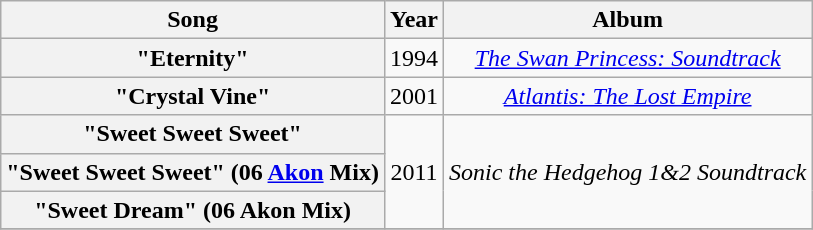<table class="wikitable plainrowheaders" style="text-align:center;" border="1">
<tr>
<th scope="col">Song</th>
<th scope="col">Year</th>
<th scope="col">Album</th>
</tr>
<tr>
<th scope="row">"Eternity"</th>
<td>1994</td>
<td><em><a href='#'>The Swan Princess: Soundtrack</a></em></td>
</tr>
<tr>
<th scope="row">"Crystal Vine"</th>
<td>2001</td>
<td><em><a href='#'>Atlantis: The Lost Empire</a></em></td>
</tr>
<tr>
<th scope="row">"Sweet Sweet Sweet"</th>
<td rowspan="3">2011</td>
<td rowspan="3"><em>Sonic the Hedgehog 1&2 Soundtrack</em></td>
</tr>
<tr>
<th scope="row">"Sweet Sweet Sweet" <span>(06 <a href='#'>Akon</a> Mix)</span></th>
</tr>
<tr>
<th scope="row">"Sweet Dream" <span>(06 Akon Mix)</span></th>
</tr>
<tr>
</tr>
</table>
